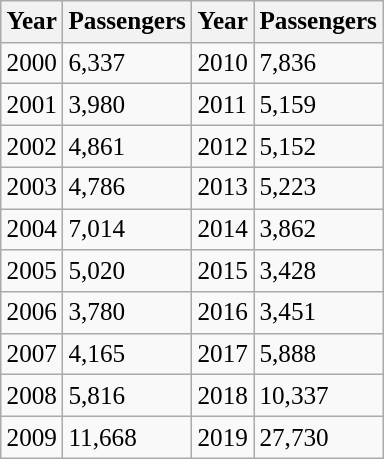<table class="wikitable" style="font-size: 105%">
<tr>
<th>Year</th>
<th>Passengers</th>
<th>Year</th>
<th>Passengers</th>
</tr>
<tr>
<td>2000</td>
<td>6,337</td>
<td>2010</td>
<td>7,836</td>
</tr>
<tr>
<td>2001</td>
<td>3,980</td>
<td>2011</td>
<td>5,159</td>
</tr>
<tr>
<td>2002</td>
<td>4,861</td>
<td>2012</td>
<td>5,152</td>
</tr>
<tr>
<td>2003</td>
<td>4,786</td>
<td>2013</td>
<td>5,223</td>
</tr>
<tr>
<td>2004</td>
<td>7,014</td>
<td>2014</td>
<td>3,862</td>
</tr>
<tr>
<td>2005</td>
<td>5,020</td>
<td>2015</td>
<td>3,428</td>
</tr>
<tr>
<td>2006</td>
<td>3,780</td>
<td>2016</td>
<td>3,451</td>
</tr>
<tr>
<td>2007</td>
<td>4,165</td>
<td>2017</td>
<td>5,888</td>
</tr>
<tr>
<td>2008</td>
<td>5,816</td>
<td>2018</td>
<td>10,337</td>
</tr>
<tr>
<td>2009</td>
<td>11,668</td>
<td>2019</td>
<td>27,730</td>
</tr>
</table>
